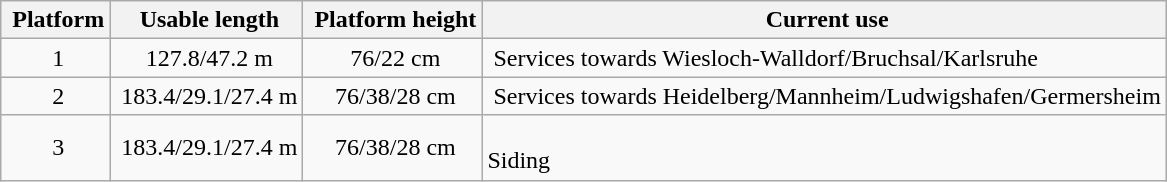<table class="wikitable" style="text-indent:4px">
<tr class="hintergrundfarbe6">
<th>Platform</th>
<th>Usable length</th>
<th>Platform height</th>
<th>Current use</th>
</tr>
<tr>
<td style="text-align:center">1</td>
<td style="text-align:center">127.8/47.2 m</td>
<td style="text-align:center">76/22 cm</td>
<td>Services towards Wiesloch-Walldorf/Bruchsal/Karlsruhe</td>
</tr>
<tr>
<td style="text-align:center">2</td>
<td style="text-align:center">183.4/29.1/27.4 m</td>
<td style="text-align:center">76/38/28 cm</td>
<td>Services towards Heidelberg/Mannheim/Ludwigshafen/Germersheim</td>
</tr>
<tr>
<td style="text-align:center">3</td>
<td style="text-align:center">183.4/29.1/27.4 m</td>
<td style="text-align:center">76/38/28 cm</td>
<td><br>Siding</td>
</tr>
</table>
